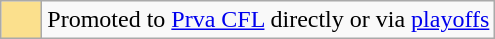<table class="wikitable">
<tr>
<td style="width:20px; background:#fbe08d;"></td>
<td>Promoted to <a href='#'>Prva CFL</a> directly or via <a href='#'>playoffs</a></td>
</tr>
</table>
